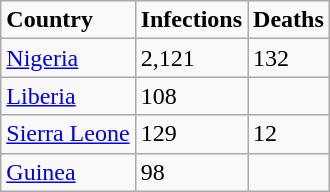<table class="wikitable" style="float: right; margin:0 1em 0.5em 1em;">
<tr>
<td><strong>Country</strong></td>
<td><strong>Infections</strong></td>
<td><strong>Deaths</strong></td>
</tr>
<tr>
<td><a href='#'>Nigeria</a></td>
<td>2,121</td>
<td>132</td>
</tr>
<tr>
<td><a href='#'>Liberia</a></td>
<td>108</td>
<td></td>
</tr>
<tr>
<td><a href='#'>Sierra Leone</a></td>
<td>129</td>
<td>12</td>
</tr>
<tr>
<td><a href='#'>Guinea</a></td>
<td>98</td>
<td></td>
</tr>
</table>
